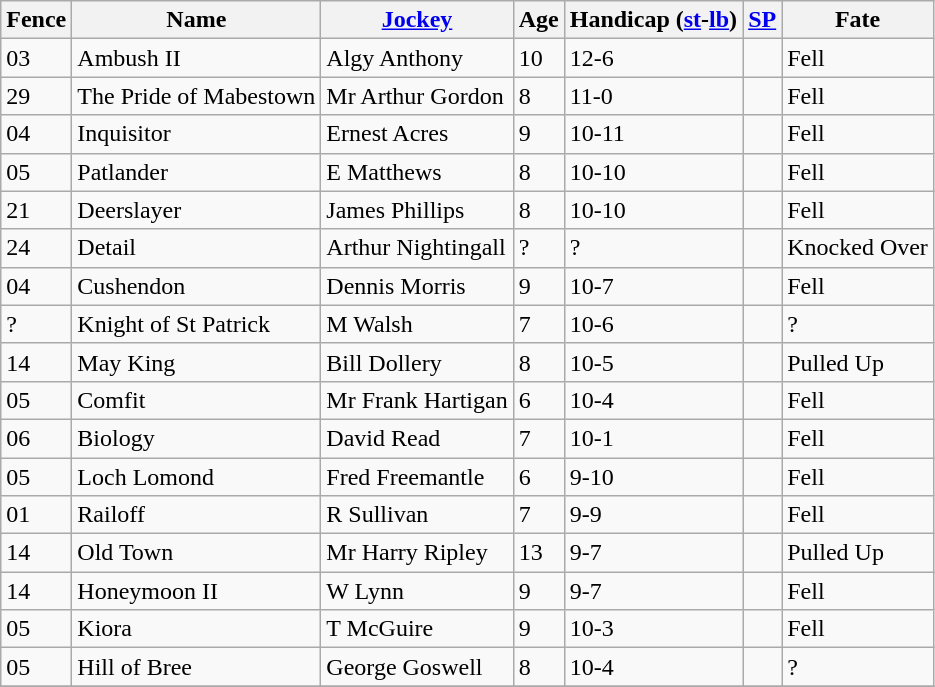<table class="wikitable sortable">
<tr>
<th>Fence</th>
<th>Name</th>
<th><a href='#'>Jockey</a></th>
<th>Age</th>
<th>Handicap (<a href='#'>st</a>-<a href='#'>lb</a>)</th>
<th><a href='#'>SP</a></th>
<th>Fate</th>
</tr>
<tr>
<td>03</td>
<td>Ambush II</td>
<td>Algy Anthony</td>
<td>10</td>
<td>12-6</td>
<td></td>
<td>Fell</td>
</tr>
<tr>
<td>29</td>
<td>The Pride of Mabestown</td>
<td>Mr Arthur Gordon</td>
<td>8</td>
<td>11-0</td>
<td></td>
<td>Fell</td>
</tr>
<tr>
<td>04</td>
<td>Inquisitor</td>
<td>Ernest Acres</td>
<td>9</td>
<td>10-11 </td>
<td></td>
<td>Fell</td>
</tr>
<tr>
<td>05</td>
<td>Patlander</td>
<td>E Matthews</td>
<td>8</td>
<td>10-10</td>
<td></td>
<td>Fell</td>
</tr>
<tr>
<td>21</td>
<td>Deerslayer</td>
<td>James Phillips</td>
<td>8</td>
<td>10-10</td>
<td></td>
<td>Fell</td>
</tr>
<tr>
<td>24</td>
<td>Detail</td>
<td>Arthur Nightingall</td>
<td>?</td>
<td>?</td>
<td></td>
<td>Knocked Over</td>
</tr>
<tr>
<td>04</td>
<td>Cushendon</td>
<td>Dennis Morris</td>
<td>9</td>
<td>10-7</td>
<td></td>
<td>Fell</td>
</tr>
<tr>
<td>?</td>
<td>Knight of St Patrick</td>
<td>M Walsh</td>
<td>7</td>
<td>10-6</td>
<td></td>
<td>?</td>
</tr>
<tr>
<td>14</td>
<td>May King</td>
<td>Bill Dollery</td>
<td>8</td>
<td>10-5</td>
<td></td>
<td>Pulled Up</td>
</tr>
<tr>
<td>05</td>
<td>Comfit</td>
<td>Mr Frank Hartigan</td>
<td>6</td>
<td>10-4</td>
<td></td>
<td>Fell</td>
</tr>
<tr>
<td>06</td>
<td>Biology</td>
<td>David Read</td>
<td>7</td>
<td>10-1</td>
<td></td>
<td>Fell</td>
</tr>
<tr>
<td>05</td>
<td>Loch Lomond</td>
<td>Fred Freemantle</td>
<td>6</td>
<td>9-10</td>
<td></td>
<td>Fell</td>
</tr>
<tr>
<td>01</td>
<td>Railoff</td>
<td>R Sullivan</td>
<td>7</td>
<td>9-9</td>
<td></td>
<td>Fell</td>
</tr>
<tr>
<td>14</td>
<td>Old Town</td>
<td>Mr Harry Ripley</td>
<td>13</td>
<td>9-7</td>
<td></td>
<td>Pulled Up</td>
</tr>
<tr>
<td>14</td>
<td>Honeymoon II</td>
<td>W Lynn</td>
<td>9</td>
<td>9-7</td>
<td></td>
<td>Fell</td>
</tr>
<tr>
<td>05</td>
<td>Kiora</td>
<td>T McGuire</td>
<td>9</td>
<td>10-3</td>
<td></td>
<td>Fell</td>
</tr>
<tr>
<td>05</td>
<td>Hill of Bree</td>
<td>George Goswell</td>
<td>8</td>
<td>10-4</td>
<td></td>
<td>?</td>
</tr>
<tr>
</tr>
</table>
